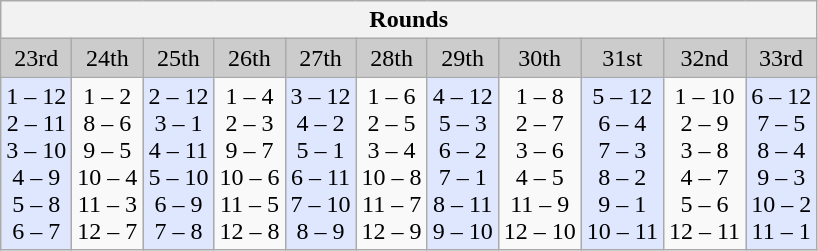<table class="wikitable">
<tr>
<th colspan="11">Rounds</th>
</tr>
<tr>
<td align="center" bgcolor="#CCCCCC">23rd</td>
<td align="center" bgcolor="#CCCCCC">24th</td>
<td align="center" bgcolor="#CCCCCC">25th</td>
<td align="center" bgcolor="#CCCCCC">26th</td>
<td align="center" bgcolor="#CCCCCC">27th</td>
<td align="center" bgcolor="#CCCCCC">28th</td>
<td align="center" bgcolor="#CCCCCC">29th</td>
<td align="center" bgcolor="#CCCCCC">30th</td>
<td align="center" bgcolor="#CCCCCC">31st</td>
<td align="center" bgcolor="#CCCCCC">32nd</td>
<td align="center" bgcolor="#CCCCCC">33rd</td>
</tr>
<tr>
<td align="center" bgcolor="#DFE7FF">1 – 12<br>2 – 11<br>3 – 10<br>4 – 9<br>5 – 8<br>6 – 7</td>
<td align="center">1 – 2<br>8 – 6<br>9 – 5<br>10 – 4<br>11 – 3<br>12 – 7</td>
<td align="center" bgcolor="#DFE7FF">2 – 12<br>3 – 1<br>4 – 11<br>5 – 10<br>6 – 9<br>7 – 8</td>
<td align="center">1 – 4<br>2 – 3<br>9 – 7<br>10 – 6<br>11 – 5<br>12 – 8</td>
<td align="center" bgcolor="#DFE7FF">3 – 12<br>4 – 2<br>5 – 1<br>6 – 11<br>7 – 10<br>8 – 9</td>
<td align="center">1 – 6<br>2 – 5<br>3 – 4<br>10 – 8<br>11 – 7<br>12 – 9</td>
<td align="center" bgcolor="#DFE7FF">4 – 12<br>5 – 3<br>6 – 2<br>7 – 1<br>8 – 11<br>9 – 10</td>
<td align="center">1 – 8<br>2 – 7<br>3 – 6<br>4 – 5<br>11 – 9<br>12 – 10</td>
<td align="center" bgcolor="#DFE7FF">5 – 12<br>6 – 4<br>7 – 3<br>8 – 2<br>9 – 1<br>10 – 11</td>
<td align="center">1 – 10<br>2 – 9<br>3 – 8<br>4 – 7<br>5 – 6<br>12 – 11</td>
<td align="center" bgcolor="#DFE7FF">6 – 12<br>7 – 5<br>8 – 4<br>9 – 3<br>10 – 2<br>11 – 1</td>
</tr>
</table>
